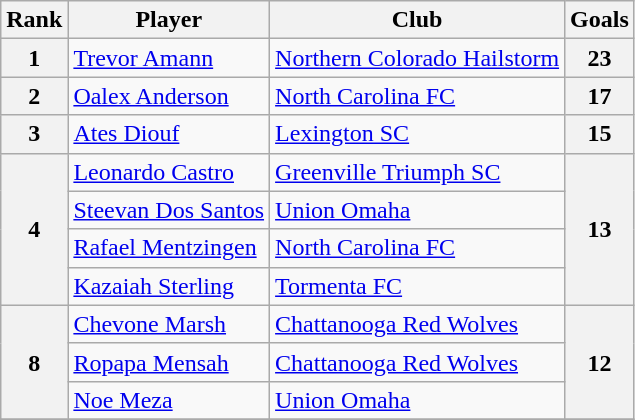<table class="wikitable">
<tr>
<th>Rank</th>
<th>Player</th>
<th>Club</th>
<th>Goals</th>
</tr>
<tr>
<th>1</th>
<td> <a href='#'>Trevor Amann</a></td>
<td><a href='#'>Northern Colorado Hailstorm</a></td>
<th>23</th>
</tr>
<tr>
<th>2</th>
<td> <a href='#'>Oalex Anderson</a></td>
<td><a href='#'>North Carolina FC</a></td>
<th>17</th>
</tr>
<tr>
<th>3</th>
<td> <a href='#'>Ates Diouf</a></td>
<td><a href='#'>Lexington SC</a></td>
<th>15</th>
</tr>
<tr>
<th rowspan=4>4</th>
<td> <a href='#'>Leonardo Castro</a></td>
<td><a href='#'>Greenville Triumph SC</a></td>
<th rowspan=4>13</th>
</tr>
<tr>
<td> <a href='#'>Steevan Dos Santos</a></td>
<td><a href='#'>Union Omaha</a></td>
</tr>
<tr>
<td> <a href='#'>Rafael Mentzingen</a></td>
<td><a href='#'>North Carolina FC</a></td>
</tr>
<tr>
<td> <a href='#'>Kazaiah Sterling</a></td>
<td><a href='#'>Tormenta FC</a></td>
</tr>
<tr>
<th rowspan=3>8</th>
<td> <a href='#'>Chevone Marsh</a></td>
<td><a href='#'>Chattanooga Red Wolves</a></td>
<th rowspan=3>12</th>
</tr>
<tr>
<td> <a href='#'>Ropapa Mensah</a></td>
<td><a href='#'>Chattanooga Red Wolves</a></td>
</tr>
<tr>
<td> <a href='#'>Noe Meza</a></td>
<td><a href='#'>Union Omaha</a></td>
</tr>
<tr>
</tr>
</table>
